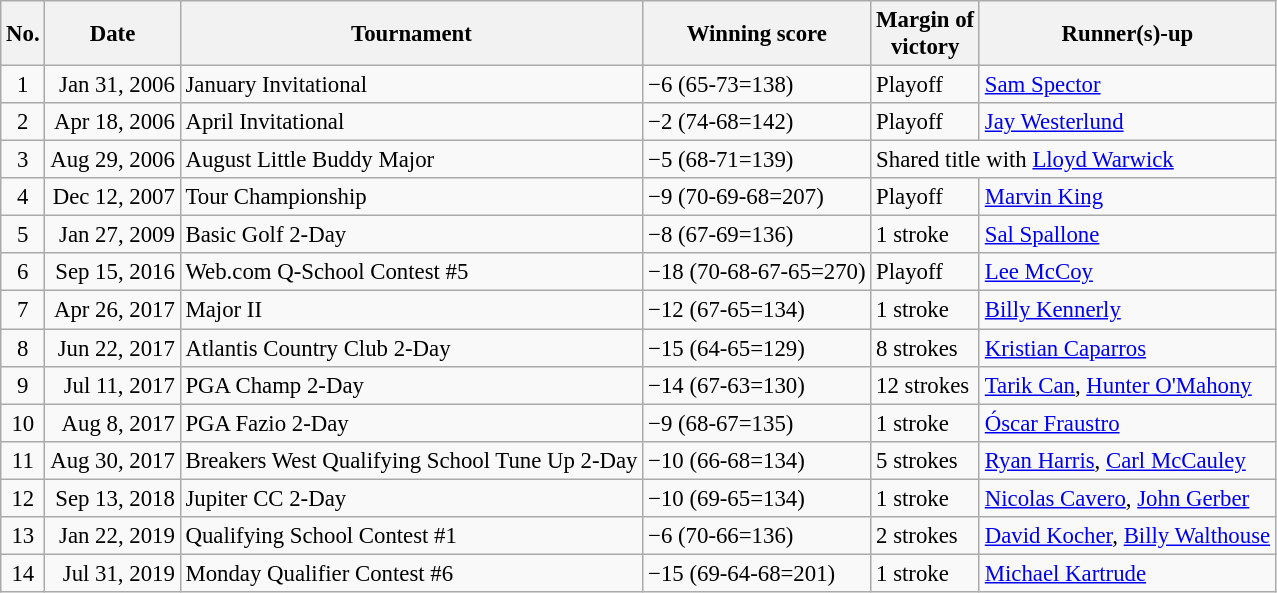<table class="wikitable" style="font-size:95%;">
<tr>
<th>No.</th>
<th>Date</th>
<th>Tournament</th>
<th>Winning score</th>
<th>Margin of<br>victory</th>
<th>Runner(s)-up</th>
</tr>
<tr>
<td align=center>1</td>
<td align=right>Jan 31, 2006</td>
<td>January Invitational</td>
<td>−6 (65-73=138)</td>
<td>Playoff</td>
<td> <a href='#'>Sam Spector</a></td>
</tr>
<tr>
<td align=center>2</td>
<td align=right>Apr 18, 2006</td>
<td>April Invitational</td>
<td>−2 (74-68=142)</td>
<td>Playoff</td>
<td> <a href='#'>Jay Westerlund</a></td>
</tr>
<tr>
<td align=center>3</td>
<td align=right>Aug 29, 2006</td>
<td>August Little Buddy Major</td>
<td>−5 (68-71=139)</td>
<td colspan=2>Shared title with  <a href='#'>Lloyd Warwick</a></td>
</tr>
<tr>
<td align=center>4</td>
<td align=right>Dec 12, 2007</td>
<td>Tour Championship</td>
<td>−9 (70-69-68=207)</td>
<td>Playoff</td>
<td> <a href='#'>Marvin King</a></td>
</tr>
<tr>
<td align=center>5</td>
<td align=right>Jan 27, 2009</td>
<td>Basic Golf 2-Day</td>
<td>−8 (67-69=136)</td>
<td>1 stroke</td>
<td> <a href='#'>Sal Spallone</a></td>
</tr>
<tr>
<td align=center>6</td>
<td align=right>Sep 15, 2016</td>
<td>Web.com Q-School Contest #5</td>
<td>−18 (70-68-67-65=270)</td>
<td>Playoff</td>
<td> <a href='#'>Lee McCoy</a></td>
</tr>
<tr>
<td align=center>7</td>
<td align=right>Apr 26, 2017</td>
<td>Major II</td>
<td>−12 (67-65=134)</td>
<td>1 stroke</td>
<td> <a href='#'>Billy Kennerly</a></td>
</tr>
<tr>
<td align=center>8</td>
<td align=right>Jun 22, 2017</td>
<td>Atlantis Country Club 2-Day</td>
<td>−15 (64-65=129)</td>
<td>8 strokes</td>
<td> <a href='#'>Kristian Caparros</a></td>
</tr>
<tr>
<td align=center>9</td>
<td align=right>Jul 11, 2017</td>
<td>PGA Champ 2-Day</td>
<td>−14 (67-63=130)</td>
<td>12 strokes</td>
<td> <a href='#'>Tarik Can</a>,  <a href='#'>Hunter O'Mahony</a></td>
</tr>
<tr>
<td align=center>10</td>
<td align=right>Aug 8, 2017</td>
<td>PGA Fazio 2-Day</td>
<td>−9 (68-67=135)</td>
<td>1 stroke</td>
<td> <a href='#'>Óscar Fraustro</a></td>
</tr>
<tr>
<td align=center>11</td>
<td align=right>Aug 30, 2017</td>
<td>Breakers West Qualifying School Tune Up 2-Day</td>
<td>−10 (66-68=134)</td>
<td>5 strokes</td>
<td> <a href='#'>Ryan Harris</a>,  <a href='#'>Carl McCauley</a></td>
</tr>
<tr>
<td align=center>12</td>
<td align=right>Sep 13, 2018</td>
<td>Jupiter CC 2-Day</td>
<td>−10 (69-65=134)</td>
<td>1 stroke</td>
<td> <a href='#'>Nicolas Cavero</a>,  <a href='#'>John Gerber</a></td>
</tr>
<tr>
<td align=center>13</td>
<td align=right>Jan 22, 2019</td>
<td>Qualifying School Contest #1</td>
<td>−6 (70-66=136)</td>
<td>2 strokes</td>
<td> <a href='#'>David Kocher</a>,  <a href='#'>Billy Walthouse</a></td>
</tr>
<tr>
<td align=center>14</td>
<td align=right>Jul 31, 2019</td>
<td>Monday Qualifier Contest #6</td>
<td>−15 (69-64-68=201)</td>
<td>1 stroke</td>
<td> <a href='#'>Michael Kartrude</a></td>
</tr>
</table>
